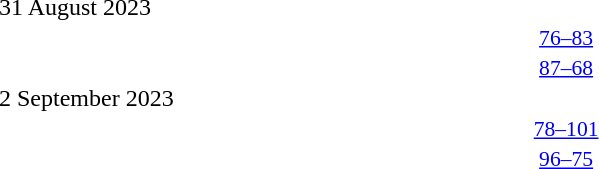<table style="width:100%;" cellspacing="1">
<tr>
<th width=25%></th>
<th width=2%></th>
<th width=6%></th>
<th width=2%></th>
<th width=25%></th>
</tr>
<tr>
<td>31 August 2023</td>
</tr>
<tr style=font-size:90%>
<td align=right></td>
<td></td>
<td align=center><a href='#'>76–83</a></td>
<td></td>
<td></td>
<td></td>
</tr>
<tr style=font-size:90%>
<td align=right></td>
<td></td>
<td align=center><a href='#'>87–68</a></td>
<td></td>
<td></td>
<td></td>
</tr>
<tr>
<td>2 September 2023</td>
</tr>
<tr style=font-size:90%>
<td align=right></td>
<td></td>
<td align=center><a href='#'>78–101</a></td>
<td></td>
<td></td>
<td></td>
</tr>
<tr style=font-size:90%>
<td align=right></td>
<td></td>
<td align=center><a href='#'>96–75</a></td>
<td></td>
<td></td>
<td></td>
</tr>
</table>
